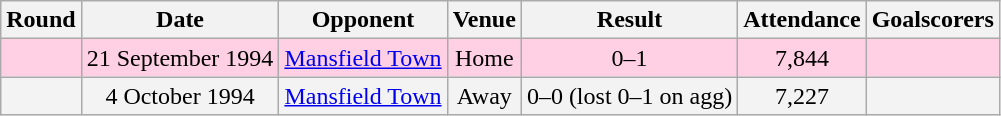<table class="wikitable sortable" style="text-align:center">
<tr>
<th>Round</th>
<th>Date</th>
<th>Opponent</th>
<th>Venue</th>
<th>Result</th>
<th>Attendance</th>
<th>Goalscorers</th>
</tr>
<tr style="background-color: #ffd0e3;">
<td></td>
<td>21 September 1994</td>
<td><a href='#'>Mansfield Town</a></td>
<td>Home</td>
<td>0–1</td>
<td>7,844</td>
<td></td>
</tr>
<tr style="background-color: #f3f3f3;">
<td></td>
<td>4 October 1994</td>
<td><a href='#'>Mansfield Town</a></td>
<td>Away</td>
<td>0–0 (lost 0–1 on agg)</td>
<td>7,227</td>
<td></td>
</tr>
</table>
